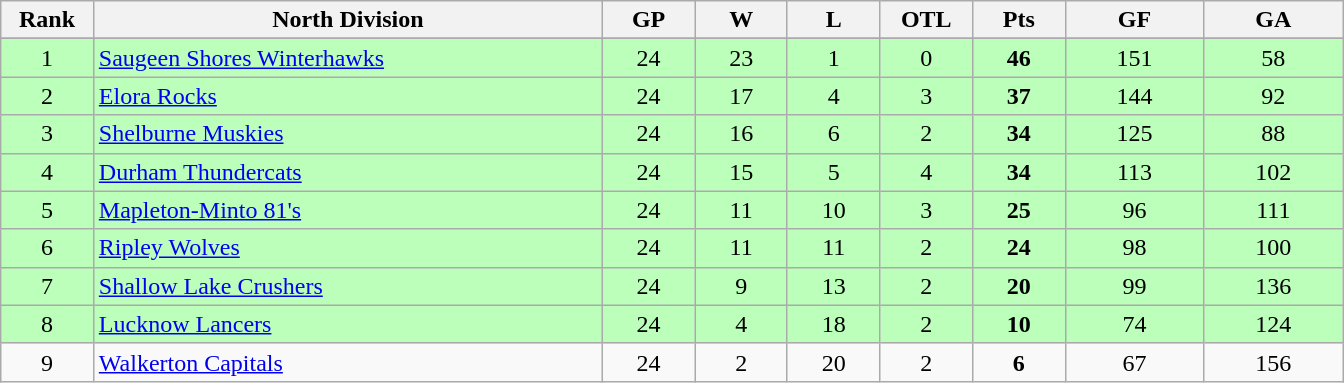<table class="wikitable" style="text-align:center" width:50em">
<tr>
<th bgcolor="#DDDDFF" width="5%">Rank</th>
<th bgcolor="#DDDDFF" width="27.5%">North Division</th>
<th bgcolor="#DDDDFF" width="5%">GP</th>
<th bgcolor="#DDDDFF" width="5%">W</th>
<th bgcolor="#DDDDFF" width="5%">L</th>
<th bgcolor="#DDDDFF" width="5%">OTL</th>
<th bgcolor="#DDDDFF" width="5%">Pts</th>
<th bgcolor="#DDDDFF" width="7.5%">GF</th>
<th bgcolor="#DDDDFF" width="7.5%">GA</th>
</tr>
<tr>
</tr>
<tr bgcolor="#bbffbb">
<td>1</td>
<td align=left><a href='#'>Saugeen Shores Winterhawks</a></td>
<td>24</td>
<td>23</td>
<td>1</td>
<td>0</td>
<td><strong>46</strong></td>
<td>151</td>
<td>58</td>
</tr>
<tr bgcolor="#bbffbb">
<td>2</td>
<td align=left><a href='#'>Elora Rocks</a></td>
<td>24</td>
<td>17</td>
<td>4</td>
<td>3</td>
<td><strong>37</strong></td>
<td>144</td>
<td>92</td>
</tr>
<tr bgcolor="#bbffbb">
<td>3</td>
<td align=left><a href='#'>Shelburne Muskies</a></td>
<td>24</td>
<td>16</td>
<td>6</td>
<td>2</td>
<td><strong>34</strong></td>
<td>125</td>
<td>88</td>
</tr>
<tr bgcolor="#bbffbb">
<td>4</td>
<td align=left><a href='#'>Durham Thundercats</a></td>
<td>24</td>
<td>15</td>
<td>5</td>
<td>4</td>
<td><strong>34</strong></td>
<td>113</td>
<td>102</td>
</tr>
<tr bgcolor="#bbffbb">
<td>5</td>
<td align=left><a href='#'>Mapleton-Minto 81's</a></td>
<td>24</td>
<td>11</td>
<td>10</td>
<td>3</td>
<td><strong>25</strong></td>
<td>96</td>
<td>111</td>
</tr>
<tr bgcolor="#bbffbb">
<td>6</td>
<td align=left><a href='#'>Ripley Wolves</a></td>
<td>24</td>
<td>11</td>
<td>11</td>
<td>2</td>
<td><strong>24</strong></td>
<td>98</td>
<td>100</td>
</tr>
<tr bgcolor="#bbffbb">
<td>7</td>
<td align=left><a href='#'>Shallow Lake Crushers</a></td>
<td>24</td>
<td>9</td>
<td>13</td>
<td>2</td>
<td><strong>20</strong></td>
<td>99</td>
<td>136</td>
</tr>
<tr bgcolor="#bbffbb">
<td>8</td>
<td align=left><a href='#'>Lucknow Lancers</a></td>
<td>24</td>
<td>4</td>
<td>18</td>
<td>2</td>
<td><strong>10</strong></td>
<td>74</td>
<td>124</td>
</tr>
<tr>
<td>9</td>
<td align=left><a href='#'>Walkerton Capitals</a></td>
<td>24</td>
<td>2</td>
<td>20</td>
<td>2</td>
<td><strong>6</strong></td>
<td>67</td>
<td>156</td>
</tr>
</table>
